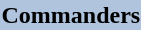<table style="float:left; margin-right: 1em">
<tr>
<th style="background:#b0c4de;">Commanders</th>
</tr>
<tr>
<td></td>
</tr>
</table>
